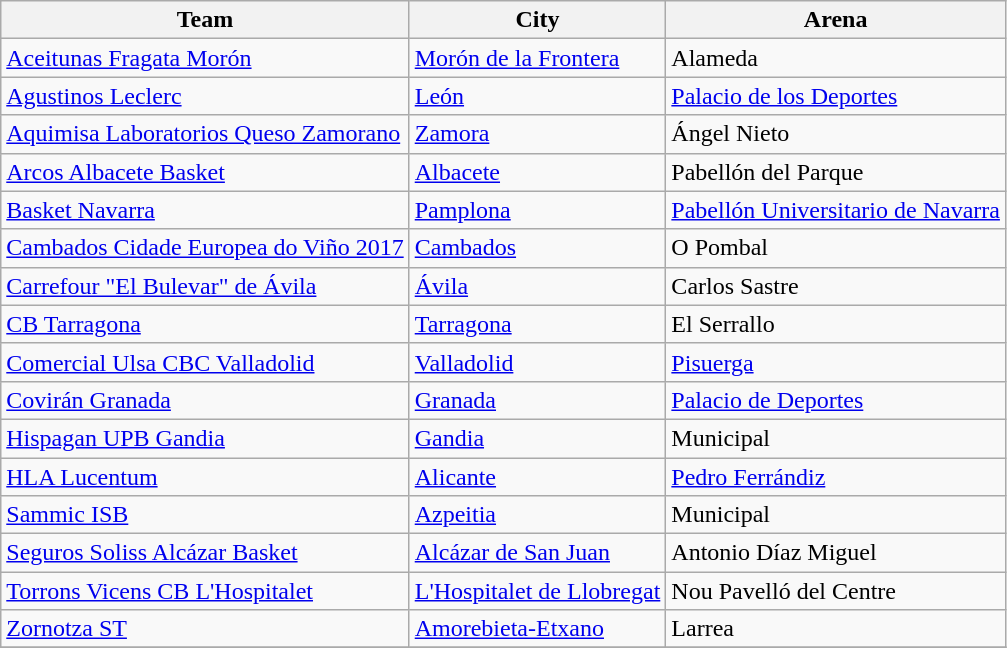<table class="wikitable sortable">
<tr>
<th>Team</th>
<th>City</th>
<th>Arena</th>
</tr>
<tr>
<td><a href='#'>Aceitunas Fragata Morón</a></td>
<td><a href='#'>Morón de la Frontera</a></td>
<td>Alameda</td>
</tr>
<tr>
<td><a href='#'>Agustinos Leclerc</a></td>
<td><a href='#'>León</a></td>
<td><a href='#'>Palacio de los Deportes</a></td>
</tr>
<tr>
<td><a href='#'>Aquimisa Laboratorios Queso Zamorano</a></td>
<td><a href='#'>Zamora</a></td>
<td>Ángel Nieto</td>
</tr>
<tr>
<td><a href='#'>Arcos Albacete Basket</a></td>
<td><a href='#'>Albacete</a></td>
<td>Pabellón del Parque</td>
</tr>
<tr>
<td><a href='#'>Basket Navarra</a></td>
<td><a href='#'>Pamplona</a></td>
<td><a href='#'>Pabellón Universitario de Navarra</a></td>
</tr>
<tr>
<td><a href='#'>Cambados Cidade Europea do Viño 2017</a></td>
<td><a href='#'>Cambados</a></td>
<td>O Pombal</td>
</tr>
<tr>
<td><a href='#'>Carrefour "El Bulevar" de Ávila</a></td>
<td><a href='#'>Ávila</a></td>
<td>Carlos Sastre</td>
</tr>
<tr>
<td><a href='#'>CB Tarragona</a></td>
<td><a href='#'>Tarragona</a></td>
<td>El Serrallo</td>
</tr>
<tr>
<td><a href='#'>Comercial Ulsa CBC Valladolid</a></td>
<td><a href='#'>Valladolid</a></td>
<td><a href='#'>Pisuerga</a></td>
</tr>
<tr>
<td><a href='#'>Covirán Granada</a></td>
<td><a href='#'>Granada</a></td>
<td><a href='#'>Palacio de Deportes</a></td>
</tr>
<tr>
<td><a href='#'>Hispagan UPB Gandia</a></td>
<td><a href='#'>Gandia</a></td>
<td>Municipal</td>
</tr>
<tr>
<td><a href='#'>HLA Lucentum</a></td>
<td><a href='#'>Alicante</a></td>
<td><a href='#'>Pedro Ferrándiz</a></td>
</tr>
<tr>
<td><a href='#'>Sammic ISB</a></td>
<td><a href='#'>Azpeitia</a></td>
<td>Municipal</td>
</tr>
<tr>
<td><a href='#'>Seguros Soliss Alcázar Basket</a></td>
<td><a href='#'>Alcázar de San Juan</a></td>
<td>Antonio Díaz Miguel</td>
</tr>
<tr>
<td><a href='#'>Torrons Vicens CB L'Hospitalet</a></td>
<td><a href='#'>L'Hospitalet de Llobregat</a></td>
<td>Nou Pavelló del Centre</td>
</tr>
<tr>
<td><a href='#'>Zornotza ST</a></td>
<td><a href='#'>Amorebieta-Etxano</a></td>
<td>Larrea</td>
</tr>
<tr>
</tr>
</table>
